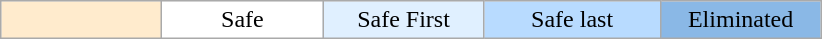<table class="wikitable" style="margin:1em auto; text-align:center;">
<tr>
<td style="background:#FFEBCD;  width:100px;"></td>
<td style="background:white; width:100px;">Safe</td>
<td style="background:#e0f0ff; width:100px;">Safe First</td>
<td style="background:#b8dbff; width:110px;">Safe last</td>
<td style="background:#8ab8e6; width:100px;">Eliminated</td>
</tr>
</table>
